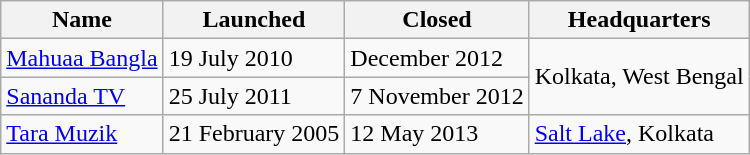<table class="sortable plainrowheaders wikitable">
<tr>
<th>Name</th>
<th>Launched</th>
<th>Closed</th>
<th>Headquarters</th>
</tr>
<tr>
<td><a href='#'>Mahuaa Bangla</a></td>
<td>19 July 2010</td>
<td>December 2012</td>
<td rowspan="2">Kolkata, West Bengal</td>
</tr>
<tr>
<td><a href='#'>Sananda TV</a></td>
<td>25 July 2011</td>
<td>7 November 2012</td>
</tr>
<tr>
<td><a href='#'>Tara Muzik</a></td>
<td>21 February 2005</td>
<td>12 May 2013</td>
<td><a href='#'>Salt Lake</a>, Kolkata</td>
</tr>
</table>
